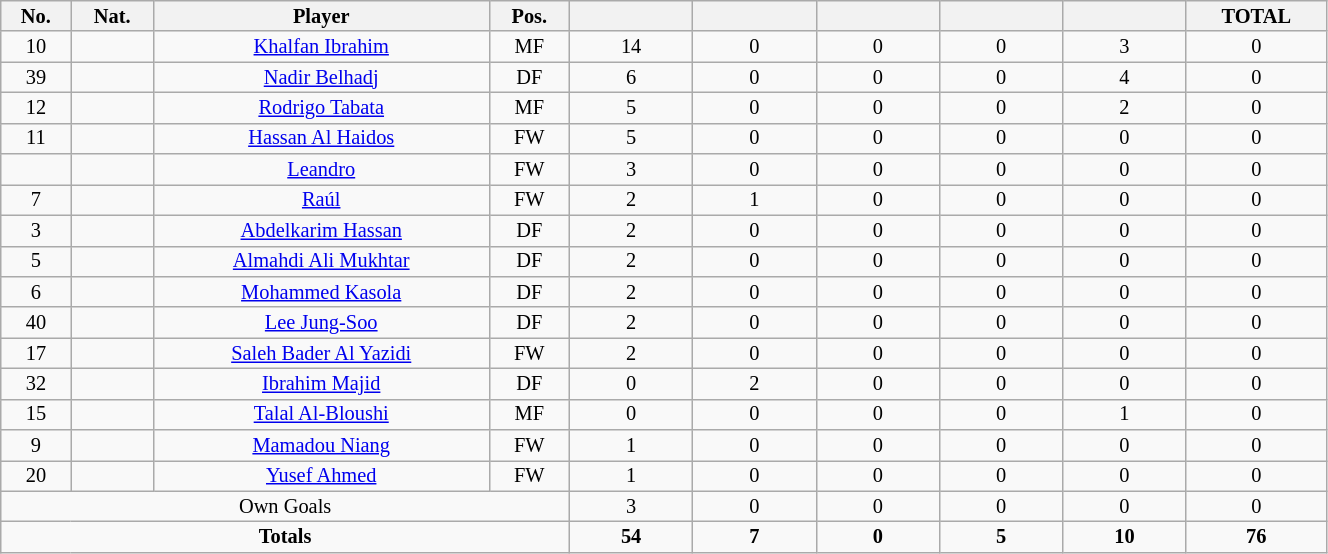<table class="wikitable sortable alternance"  style="font-size:85%; text-align:center; line-height:14px; width:70%;">
<tr>
<th width=10>No.</th>
<th width=10>Nat.</th>
<th width=120>Player</th>
<th width=10>Pos.</th>
<th width=40></th>
<th width=40></th>
<th width=40></th>
<th width=40></th>
<th width=40></th>
<th width=40>TOTAL</th>
</tr>
<tr>
<td>10</td>
<td></td>
<td><a href='#'>Khalfan Ibrahim</a></td>
<td>MF</td>
<td>14</td>
<td>0</td>
<td>0</td>
<td>0</td>
<td>3</td>
<td>0</td>
</tr>
<tr>
<td>39</td>
<td></td>
<td><a href='#'>Nadir Belhadj</a></td>
<td>DF</td>
<td>6</td>
<td>0</td>
<td>0</td>
<td>0</td>
<td>4</td>
<td>0</td>
</tr>
<tr>
<td>12</td>
<td></td>
<td><a href='#'>Rodrigo Tabata</a></td>
<td>MF</td>
<td>5</td>
<td>0</td>
<td>0</td>
<td>0</td>
<td>2</td>
<td>0</td>
</tr>
<tr>
<td>11</td>
<td></td>
<td><a href='#'>Hassan Al Haidos</a></td>
<td>FW</td>
<td>5</td>
<td>0</td>
<td>0</td>
<td>0</td>
<td>0</td>
<td>0</td>
</tr>
<tr>
<td></td>
<td></td>
<td><a href='#'>Leandro</a></td>
<td>FW</td>
<td>3</td>
<td>0</td>
<td>0</td>
<td>0</td>
<td>0</td>
<td>0</td>
</tr>
<tr>
<td>7</td>
<td></td>
<td><a href='#'>Raúl</a></td>
<td>FW</td>
<td>2</td>
<td>1</td>
<td>0</td>
<td>0</td>
<td>0</td>
<td>0</td>
</tr>
<tr>
<td>3</td>
<td></td>
<td><a href='#'>Abdelkarim Hassan</a></td>
<td>DF</td>
<td>2</td>
<td>0</td>
<td>0</td>
<td>0</td>
<td>0</td>
<td>0</td>
</tr>
<tr>
<td>5</td>
<td></td>
<td><a href='#'>Almahdi Ali Mukhtar</a></td>
<td>DF</td>
<td>2</td>
<td>0</td>
<td>0</td>
<td>0</td>
<td>0</td>
<td>0</td>
</tr>
<tr>
<td>6</td>
<td></td>
<td><a href='#'>Mohammed Kasola</a></td>
<td>DF</td>
<td>2</td>
<td>0</td>
<td>0</td>
<td>0</td>
<td>0</td>
<td>0</td>
</tr>
<tr>
<td>40</td>
<td></td>
<td><a href='#'>Lee Jung-Soo</a></td>
<td>DF</td>
<td>2</td>
<td>0</td>
<td>0</td>
<td>0</td>
<td>0</td>
<td>0</td>
</tr>
<tr>
<td>17</td>
<td></td>
<td><a href='#'>Saleh Bader Al Yazidi</a></td>
<td>FW</td>
<td>2</td>
<td>0</td>
<td>0</td>
<td>0</td>
<td>0</td>
<td>0</td>
</tr>
<tr>
<td>32</td>
<td></td>
<td><a href='#'>Ibrahim Majid</a></td>
<td>DF</td>
<td>0</td>
<td>2</td>
<td>0</td>
<td>0</td>
<td>0</td>
<td>0</td>
</tr>
<tr>
<td>15</td>
<td></td>
<td><a href='#'>Talal Al-Bloushi</a></td>
<td>MF</td>
<td>0</td>
<td>0</td>
<td>0</td>
<td>0</td>
<td>1</td>
<td>0</td>
</tr>
<tr>
<td>9</td>
<td></td>
<td><a href='#'>Mamadou Niang</a></td>
<td>FW</td>
<td>1</td>
<td>0</td>
<td>0</td>
<td>0</td>
<td>0</td>
<td>0</td>
</tr>
<tr>
<td>20</td>
<td></td>
<td><a href='#'>Yusef Ahmed</a></td>
<td>FW</td>
<td>1</td>
<td>0</td>
<td>0</td>
<td>0</td>
<td>0</td>
<td>0</td>
</tr>
<tr class="sortbottom">
<td colspan="4">Own Goals</td>
<td>3</td>
<td>0</td>
<td>0</td>
<td>0</td>
<td>0</td>
<td>0</td>
</tr>
<tr class="sortbottom">
<td colspan="4"><strong>Totals</strong></td>
<td><strong>54</strong></td>
<td><strong>7</strong></td>
<td><strong>0</strong></td>
<td><strong>5</strong></td>
<td><strong>10</strong></td>
<td><strong>76</strong></td>
</tr>
</table>
